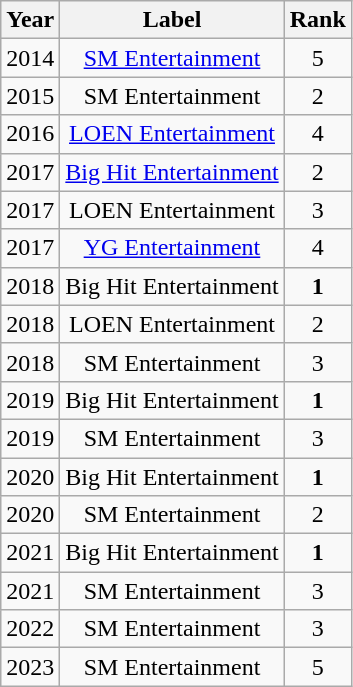<table class="wikitable sortable" style="text-align:center">
<tr>
<th>Year</th>
<th>Label</th>
<th>Rank</th>
</tr>
<tr>
<td>2014</td>
<td><a href='#'>SM Entertainment</a></td>
<td>5</td>
</tr>
<tr>
<td>2015</td>
<td>SM Entertainment</td>
<td>2</td>
</tr>
<tr>
<td>2016</td>
<td><a href='#'>LOEN Entertainment</a></td>
<td>4</td>
</tr>
<tr>
<td>2017</td>
<td><a href='#'>Big Hit Entertainment</a></td>
<td>2</td>
</tr>
<tr>
<td>2017</td>
<td>LOEN Entertainment</td>
<td>3</td>
</tr>
<tr>
<td>2017</td>
<td><a href='#'>YG Entertainment</a></td>
<td>4</td>
</tr>
<tr>
<td>2018</td>
<td>Big Hit Entertainment</td>
<td><span><strong>1</strong></span></td>
</tr>
<tr>
<td>2018</td>
<td>LOEN Entertainment</td>
<td>2</td>
</tr>
<tr>
<td>2018</td>
<td>SM Entertainment</td>
<td>3</td>
</tr>
<tr>
<td>2019</td>
<td>Big Hit Entertainment</td>
<td><span><strong>1</strong></span></td>
</tr>
<tr>
<td>2019</td>
<td>SM Entertainment</td>
<td>3</td>
</tr>
<tr>
<td>2020</td>
<td>Big Hit Entertainment</td>
<td><span><strong>1</strong></span></td>
</tr>
<tr>
<td>2020</td>
<td>SM Entertainment</td>
<td>2</td>
</tr>
<tr>
<td>2021</td>
<td>Big Hit Entertainment</td>
<td><span><strong>1</strong></span></td>
</tr>
<tr>
<td>2021</td>
<td>SM Entertainment</td>
<td>3</td>
</tr>
<tr>
<td>2022</td>
<td>SM Entertainment</td>
<td>3</td>
</tr>
<tr>
<td>2023</td>
<td>SM Entertainment</td>
<td>5</td>
</tr>
</table>
